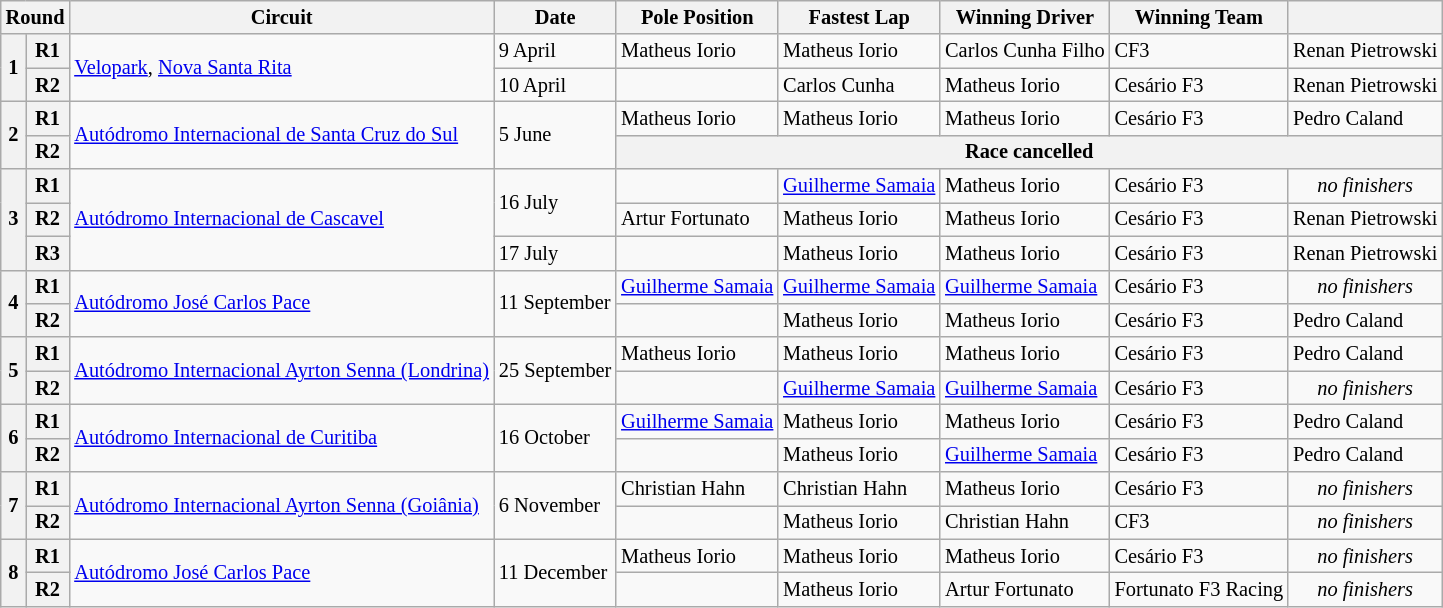<table class="wikitable" style="font-size: 85%;">
<tr>
<th colspan=2>Round</th>
<th>Circuit</th>
<th>Date</th>
<th>Pole Position</th>
<th>Fastest Lap</th>
<th>Winning Driver</th>
<th>Winning Team</th>
<th></th>
</tr>
<tr>
<th rowspan=2>1</th>
<th>R1</th>
<td rowspan=2><a href='#'>Velopark</a>, <a href='#'>Nova Santa Rita</a></td>
<td>9 April</td>
<td> Matheus Iorio</td>
<td> Matheus Iorio</td>
<td nowrap> Carlos Cunha Filho</td>
<td> CF3</td>
<td nowrap> Renan Pietrowski</td>
</tr>
<tr>
<th>R2</th>
<td>10 April</td>
<td></td>
<td> Carlos Cunha</td>
<td> Matheus Iorio</td>
<td> Cesário F3</td>
<td> Renan Pietrowski</td>
</tr>
<tr>
<th rowspan=2>2</th>
<th>R1</th>
<td rowspan=2><a href='#'>Autódromo Internacional de Santa Cruz do Sul</a></td>
<td rowspan=2>5 June</td>
<td> Matheus Iorio</td>
<td> Matheus Iorio</td>
<td> Matheus Iorio</td>
<td> Cesário F3</td>
<td> Pedro Caland</td>
</tr>
<tr>
<th>R2</th>
<th colspan=5>Race cancelled </th>
</tr>
<tr>
<th rowspan=3>3</th>
<th>R1</th>
<td rowspan=3><a href='#'>Autódromo Internacional de Cascavel</a></td>
<td rowspan=2>16 July</td>
<td></td>
<td> <a href='#'>Guilherme Samaia</a></td>
<td> Matheus Iorio</td>
<td> Cesário F3</td>
<td align=center><em>no finishers</em></td>
</tr>
<tr>
<th>R2</th>
<td> Artur Fortunato</td>
<td> Matheus Iorio</td>
<td> Matheus Iorio</td>
<td> Cesário F3</td>
<td> Renan Pietrowski</td>
</tr>
<tr>
<th>R3</th>
<td>17 July</td>
<td></td>
<td> Matheus Iorio</td>
<td> Matheus Iorio</td>
<td> Cesário F3</td>
<td> Renan Pietrowski</td>
</tr>
<tr>
<th rowspan=2>4</th>
<th>R1</th>
<td rowspan=2><a href='#'>Autódromo José Carlos Pace</a></td>
<td rowspan=2>11 September</td>
<td nowrap> <a href='#'>Guilherme Samaia</a></td>
<td nowrap> <a href='#'>Guilherme Samaia</a></td>
<td nowrap> <a href='#'>Guilherme Samaia</a></td>
<td> Cesário F3</td>
<td align=center><em>no finishers</em></td>
</tr>
<tr>
<th>R2</th>
<td></td>
<td> Matheus Iorio</td>
<td> Matheus Iorio</td>
<td> Cesário F3</td>
<td> Pedro Caland</td>
</tr>
<tr>
<th rowspan=2>5</th>
<th>R1</th>
<td rowspan=2 nowrap><a href='#'>Autódromo Internacional Ayrton Senna (Londrina)</a></td>
<td rowspan=2 nowrap>25 September</td>
<td> Matheus Iorio</td>
<td> Matheus Iorio</td>
<td> Matheus Iorio</td>
<td> Cesário F3</td>
<td> Pedro Caland</td>
</tr>
<tr>
<th>R2</th>
<td></td>
<td> <a href='#'>Guilherme Samaia</a></td>
<td> <a href='#'>Guilherme Samaia</a></td>
<td> Cesário F3</td>
<td align=center><em>no finishers</em></td>
</tr>
<tr>
<th rowspan=2>6</th>
<th>R1</th>
<td rowspan=2><a href='#'>Autódromo Internacional de Curitiba</a></td>
<td rowspan=2>16 October</td>
<td> <a href='#'>Guilherme Samaia</a></td>
<td> Matheus Iorio</td>
<td> Matheus Iorio</td>
<td> Cesário F3</td>
<td> Pedro Caland</td>
</tr>
<tr>
<th>R2</th>
<td></td>
<td> Matheus Iorio</td>
<td> <a href='#'>Guilherme Samaia</a></td>
<td> Cesário F3</td>
<td> Pedro Caland</td>
</tr>
<tr>
<th rowspan=2>7</th>
<th>R1</th>
<td rowspan=2><a href='#'>Autódromo Internacional Ayrton Senna (Goiânia)</a></td>
<td rowspan=2>6 November</td>
<td> Christian Hahn</td>
<td> Christian Hahn</td>
<td> Matheus Iorio</td>
<td> Cesário F3</td>
<td align=center><em>no finishers</em></td>
</tr>
<tr>
<th>R2</th>
<td></td>
<td> Matheus Iorio</td>
<td> Christian Hahn</td>
<td> CF3</td>
<td align=center><em>no finishers</em></td>
</tr>
<tr>
<th rowspan=2>8</th>
<th>R1</th>
<td rowspan=2><a href='#'>Autódromo José Carlos Pace</a></td>
<td rowspan=2>11 December</td>
<td> Matheus Iorio</td>
<td> Matheus Iorio</td>
<td> Matheus Iorio</td>
<td> Cesário F3</td>
<td align=center><em>no finishers</em></td>
</tr>
<tr>
<th>R2</th>
<td></td>
<td> Matheus Iorio</td>
<td> Artur Fortunato</td>
<td nowrap> Fortunato F3 Racing</td>
<td align=center><em>no finishers</em></td>
</tr>
</table>
